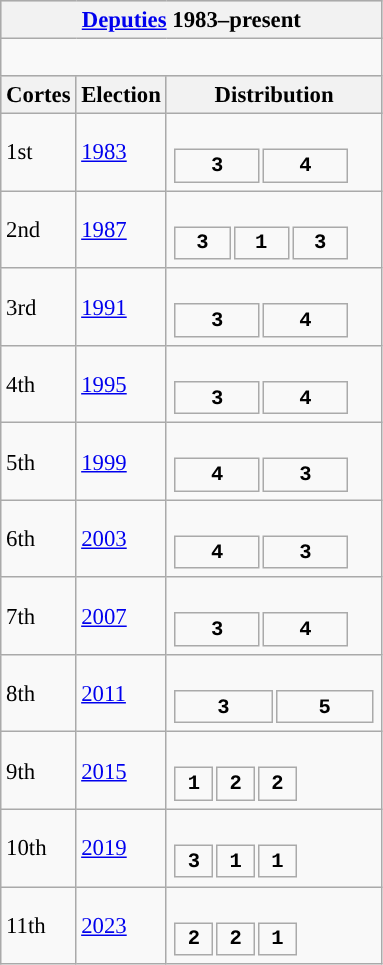<table class="wikitable" style="font-size:95%;">
<tr bgcolor="#CCCCCC">
<th colspan="3"><a href='#'>Deputies</a> 1983–present</th>
</tr>
<tr>
<td colspan="3"><br>









</td>
</tr>
<tr bgcolor="#CCCCCC">
<th>Cortes</th>
<th>Election</th>
<th>Distribution</th>
</tr>
<tr>
<td>1st</td>
<td><a href='#'>1983</a></td>
<td><br><table style="width:8.75em; font-size:90%; text-align:center; font-family:Courier New;">
<tr style="font-weight:bold">
<td style="background:">3</td>
<td style="background:">4</td>
</tr>
</table>
</td>
</tr>
<tr>
<td>2nd</td>
<td><a href='#'>1987</a></td>
<td><br><table style="width:8.75em; font-size:90%; text-align:center; font-family:Courier New;">
<tr style="font-weight:bold">
<td style="background:">3</td>
<td style="background:">1</td>
<td style="background:">3</td>
</tr>
</table>
</td>
</tr>
<tr>
<td>3rd</td>
<td><a href='#'>1991</a></td>
<td><br><table style="width:8.75em; font-size:90%; text-align:center; font-family:Courier New;">
<tr style="font-weight:bold">
<td style="background:">3</td>
<td style="background:">4</td>
</tr>
</table>
</td>
</tr>
<tr>
<td>4th</td>
<td><a href='#'>1995</a></td>
<td><br><table style="width:8.75em; font-size:90%; text-align:center; font-family:Courier New;">
<tr style="font-weight:bold">
<td style="background:">3</td>
<td style="background:">4</td>
</tr>
</table>
</td>
</tr>
<tr>
<td>5th</td>
<td><a href='#'>1999</a></td>
<td><br><table style="width:8.75em; font-size:90%; text-align:center; font-family:Courier New;">
<tr style="font-weight:bold">
<td style="background:">4</td>
<td style="background:">3</td>
</tr>
</table>
</td>
</tr>
<tr>
<td>6th</td>
<td><a href='#'>2003</a></td>
<td><br><table style="width:8.75em; font-size:90%; text-align:center; font-family:Courier New;">
<tr style="font-weight:bold">
<td style="background:">4</td>
<td style="background:">3</td>
</tr>
</table>
</td>
</tr>
<tr>
<td>7th</td>
<td><a href='#'>2007</a></td>
<td><br><table style="width:8.75em; font-size:90%; text-align:center; font-family:Courier New;">
<tr style="font-weight:bold">
<td style="background:">3</td>
<td style="background:">4</td>
</tr>
</table>
</td>
</tr>
<tr>
<td>8th</td>
<td><a href='#'>2011</a></td>
<td><br><table style="width:10em; font-size:90%; text-align:center; font-family:Courier New;">
<tr style="font-weight:bold">
<td style="background:">3</td>
<td style="background:">5</td>
</tr>
</table>
</td>
</tr>
<tr>
<td>9th</td>
<td><a href='#'>2015</a></td>
<td><br><table style="width:6.25em; font-size:90%; text-align:center; font-family:Courier New;">
<tr style="font-weight:bold">
<td style="background:">1</td>
<td style="background:">2</td>
<td style="background:">2</td>
</tr>
</table>
</td>
</tr>
<tr>
<td>10th</td>
<td><a href='#'>2019</a></td>
<td><br><table style="width:6.25em; font-size:90%; text-align:center; font-family:Courier New;">
<tr style="font-weight:bold">
<td style="background:">3</td>
<td style="background:">1</td>
<td style="background:">1</td>
</tr>
</table>
</td>
</tr>
<tr>
<td>11th</td>
<td><a href='#'>2023</a></td>
<td><br><table style="width:6.25em; font-size:90%; text-align:center; font-family:Courier New;">
<tr style="font-weight:bold">
<td style="background:">2</td>
<td style="background:">2</td>
<td style="background:">1</td>
</tr>
</table>
</td>
</tr>
</table>
